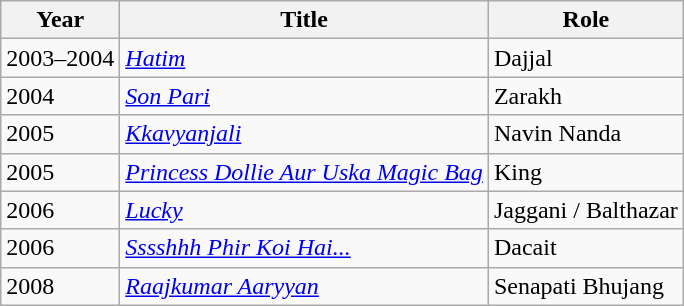<table class="wikitable sortable">
<tr>
<th>Year</th>
<th>Title</th>
<th>Role</th>
</tr>
<tr>
<td>2003–2004</td>
<td><em><a href='#'>Hatim</a></em></td>
<td>Dajjal</td>
</tr>
<tr>
<td>2004</td>
<td><em><a href='#'>Son Pari</a></em></td>
<td>Zarakh</td>
</tr>
<tr>
<td>2005</td>
<td><em><a href='#'>Kkavyanjali</a></em></td>
<td>Navin Nanda</td>
</tr>
<tr>
<td>2005</td>
<td><em><a href='#'>Princess Dollie Aur Uska Magic Bag</a></em></td>
<td>King</td>
</tr>
<tr>
<td>2006</td>
<td><em><a href='#'>Lucky</a></em></td>
<td>Jaggani / Balthazar</td>
</tr>
<tr>
<td>2006</td>
<td><em><a href='#'>Sssshhh Phir Koi Hai...</a></em></td>
<td>Dacait</td>
</tr>
<tr>
<td>2008</td>
<td><em><a href='#'>Raajkumar Aaryyan</a></em></td>
<td>Senapati Bhujang</td>
</tr>
</table>
